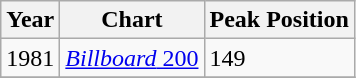<table class="wikitable">
<tr>
<th align="left">Year</th>
<th align="left">Chart</th>
<th align="left">Peak Position</th>
</tr>
<tr>
<td rowspan="1">1981</td>
<td align="left"><a href='#'><em>Billboard</em> 200</a></td>
<td align="left">149</td>
</tr>
<tr>
</tr>
</table>
